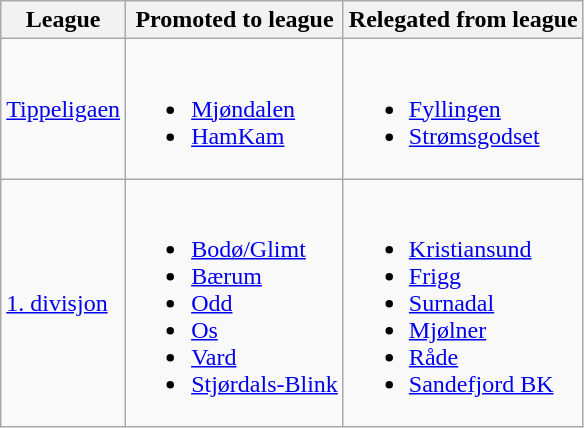<table class="wikitable">
<tr>
<th>League</th>
<th>Promoted to league</th>
<th>Relegated from league</th>
</tr>
<tr>
<td><a href='#'>Tippeligaen</a></td>
<td><br><ul><li><a href='#'>Mjøndalen</a></li><li><a href='#'>HamKam</a></li></ul></td>
<td><br><ul><li><a href='#'>Fyllingen</a></li><li><a href='#'>Strømsgodset</a></li></ul></td>
</tr>
<tr>
<td><a href='#'>1. divisjon</a></td>
<td><br><ul><li><a href='#'>Bodø/Glimt</a></li><li><a href='#'>Bærum</a></li><li><a href='#'>Odd</a></li><li><a href='#'>Os</a></li><li><a href='#'>Vard</a></li><li><a href='#'>Stjørdals-Blink</a></li></ul></td>
<td><br><ul><li><a href='#'>Kristiansund</a></li><li><a href='#'>Frigg</a></li><li><a href='#'>Surnadal</a></li><li><a href='#'>Mjølner</a></li><li><a href='#'>Råde</a></li><li><a href='#'>Sandefjord BK</a></li></ul></td>
</tr>
</table>
